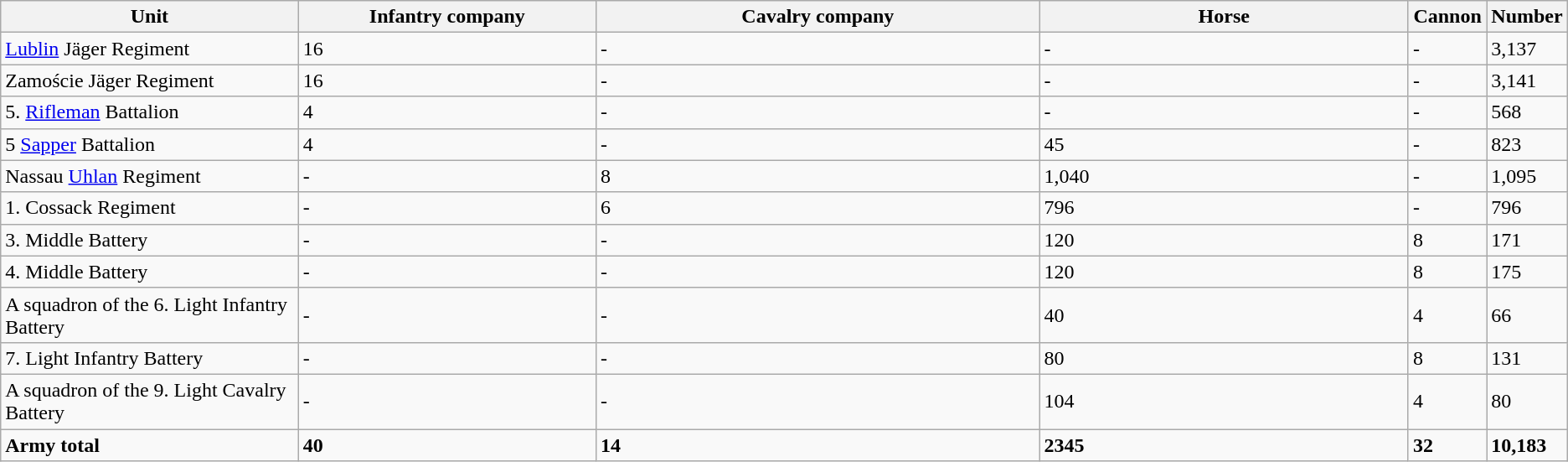<table class="wikitable">
<tr>
<th width=20%>Unit</th>
<th width=20%>Infantry company</th>
<th width=30%>Cavalry company</th>
<th width=25%>Horse</th>
<th width=10%>Cannon</th>
<th width=5%>Number</th>
</tr>
<tr>
<td><a href='#'>Lublin</a> Jäger Regiment</td>
<td>16</td>
<td>-</td>
<td>-</td>
<td>-</td>
<td>3,137</td>
</tr>
<tr>
<td>Zamoście Jäger Regiment</td>
<td>16</td>
<td>-</td>
<td>-</td>
<td>-</td>
<td>3,141</td>
</tr>
<tr>
<td>5. <a href='#'>Rifleman</a> Battalion</td>
<td>4</td>
<td>-</td>
<td>-</td>
<td>-</td>
<td>568</td>
</tr>
<tr>
<td>5 <a href='#'>Sapper</a> Battalion</td>
<td>4</td>
<td>-</td>
<td>45</td>
<td>-</td>
<td>823</td>
</tr>
<tr>
<td>Nassau <a href='#'>Uhlan</a> Regiment</td>
<td>-</td>
<td>8</td>
<td>1,040</td>
<td>-</td>
<td>1,095</td>
</tr>
<tr>
<td>1. Cossack Regiment</td>
<td>-</td>
<td>6</td>
<td>796</td>
<td>-</td>
<td>796</td>
</tr>
<tr>
<td>3. Middle Battery</td>
<td>-</td>
<td>-</td>
<td>120</td>
<td>8</td>
<td>171</td>
</tr>
<tr>
<td>4. Middle Battery</td>
<td>-</td>
<td>-</td>
<td>120</td>
<td>8</td>
<td>175</td>
</tr>
<tr>
<td>A squadron of the 6. Light Infantry Battery</td>
<td>-</td>
<td>-</td>
<td>40</td>
<td>4</td>
<td>66</td>
</tr>
<tr>
<td>7. Light Infantry Battery</td>
<td>-</td>
<td>-</td>
<td>80</td>
<td>8</td>
<td>131</td>
</tr>
<tr>
<td>A squadron of the 9. Light Cavalry Battery</td>
<td>-</td>
<td>-</td>
<td>104</td>
<td>4</td>
<td>80</td>
</tr>
<tr>
<td><strong>Army total</strong></td>
<td><strong>40</strong></td>
<td><strong>14</strong></td>
<td><strong>2345</strong></td>
<td><strong>32</strong></td>
<td><strong>10,183</strong></td>
</tr>
</table>
